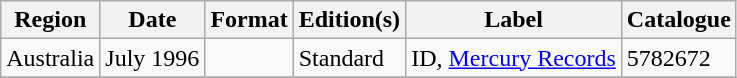<table class="wikitable plainrowheaders">
<tr>
<th scope="col">Region</th>
<th scope="col">Date</th>
<th scope="col">Format</th>
<th scope="col">Edition(s)</th>
<th scope="col">Label</th>
<th scope="col">Catalogue</th>
</tr>
<tr>
<td>Australia</td>
<td>July 1996</td>
<td></td>
<td>Standard</td>
<td>ID, <a href='#'>Mercury Records</a></td>
<td>5782672</td>
</tr>
<tr>
</tr>
</table>
